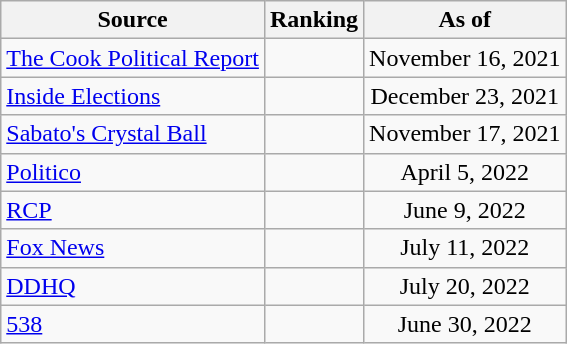<table class="wikitable" style="text-align:center">
<tr>
<th>Source</th>
<th>Ranking</th>
<th>As of</th>
</tr>
<tr>
<td align=left><a href='#'>The Cook Political Report</a></td>
<td></td>
<td>November 16, 2021</td>
</tr>
<tr>
<td align=left><a href='#'>Inside Elections</a></td>
<td></td>
<td>December 23, 2021</td>
</tr>
<tr>
<td align=left><a href='#'>Sabato's Crystal Ball</a></td>
<td></td>
<td>November 17, 2021</td>
</tr>
<tr>
<td align="left"><a href='#'>Politico</a></td>
<td></td>
<td>April 5, 2022</td>
</tr>
<tr>
<td align="left"><a href='#'>RCP</a></td>
<td></td>
<td>June 9, 2022</td>
</tr>
<tr>
<td align=left><a href='#'>Fox News</a></td>
<td></td>
<td>July 11, 2022</td>
</tr>
<tr>
<td align="left"><a href='#'>DDHQ</a></td>
<td></td>
<td>July 20, 2022</td>
</tr>
<tr>
<td align="left"><a href='#'>538</a></td>
<td></td>
<td>June 30, 2022</td>
</tr>
</table>
